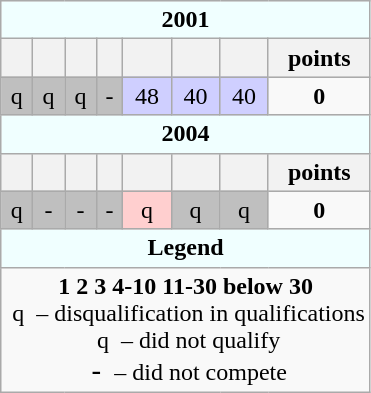<table class="wikitable" style="text-align: center">
<tr>
<td colspan="27" bgcolor="F0FFFF"><strong>2001</strong></td>
</tr>
<tr>
<th></th>
<th></th>
<th></th>
<th></th>
<th></th>
<th></th>
<th></th>
<th>points</th>
</tr>
<tr bgcolor="bfbfbf">
<td>q</td>
<td>q</td>
<td>q</td>
<td>-</td>
<td bgcolor="cfcfff">48</td>
<td bgcolor="cfcfff">40</td>
<td bgcolor="cfcfff">40</td>
<td bgcolor="f9f9f9"><strong>0</strong></td>
</tr>
<tr>
<td colspan="27" bgcolor="F0FFFF"><strong>2004</strong></td>
</tr>
<tr>
<th></th>
<th></th>
<th></th>
<th></th>
<th></th>
<th></th>
<th></th>
<th>points</th>
</tr>
<tr bgcolor="bfbfbf">
<td>q</td>
<td>-</td>
<td>-</td>
<td>-</td>
<td bgcolor="ffcfcf">q</td>
<td>q</td>
<td>q</td>
<td bgcolor="f9f9f9"><strong>0</strong></td>
</tr>
<tr>
<td colspan="27" bgcolor="F0FFFF"><strong>Legend</strong></td>
</tr>
<tr>
<td colspan="27"><span><strong>1</strong></span> <span><strong>2</strong></span> <span><strong>3</strong></span> <span><strong>4-10</strong></span> <span><strong>11-30</strong></span> <span><strong>below 30</strong></span><br><span> q </span> – disqualification in qualifications<br><span> q </span> – did not qualify<br><span><big> - </big></span> – did not compete</td>
</tr>
</table>
